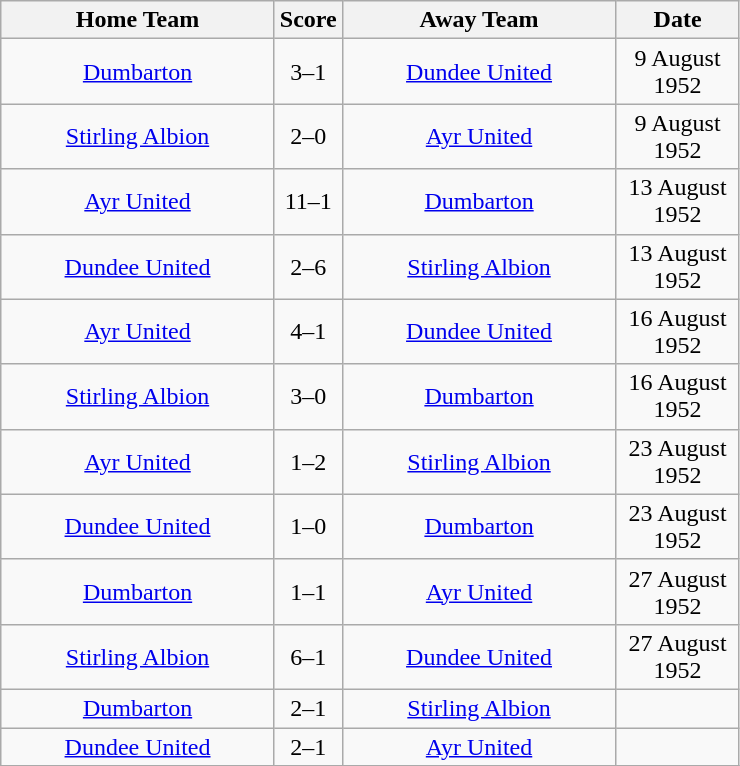<table class="wikitable" style="text-align:center;">
<tr>
<th width=175>Home Team</th>
<th width=20>Score</th>
<th width=175>Away Team</th>
<th width= 75>Date</th>
</tr>
<tr>
<td><a href='#'>Dumbarton</a></td>
<td>3–1</td>
<td><a href='#'>Dundee United</a></td>
<td>9 August 1952</td>
</tr>
<tr>
<td><a href='#'>Stirling Albion</a></td>
<td>2–0</td>
<td><a href='#'>Ayr United</a></td>
<td>9 August 1952</td>
</tr>
<tr>
<td><a href='#'>Ayr United</a></td>
<td>11–1</td>
<td><a href='#'>Dumbarton</a></td>
<td>13 August 1952</td>
</tr>
<tr>
<td><a href='#'>Dundee United</a></td>
<td>2–6</td>
<td><a href='#'>Stirling Albion</a></td>
<td>13 August 1952</td>
</tr>
<tr>
<td><a href='#'>Ayr United</a></td>
<td>4–1</td>
<td><a href='#'>Dundee United</a></td>
<td>16 August 1952</td>
</tr>
<tr>
<td><a href='#'>Stirling Albion</a></td>
<td>3–0</td>
<td><a href='#'>Dumbarton</a></td>
<td>16 August 1952</td>
</tr>
<tr>
<td><a href='#'>Ayr United</a></td>
<td>1–2</td>
<td><a href='#'>Stirling Albion</a></td>
<td>23 August 1952</td>
</tr>
<tr>
<td><a href='#'>Dundee United</a></td>
<td>1–0</td>
<td><a href='#'>Dumbarton</a></td>
<td>23 August 1952</td>
</tr>
<tr>
<td><a href='#'>Dumbarton</a></td>
<td>1–1</td>
<td><a href='#'>Ayr United</a></td>
<td>27 August 1952</td>
</tr>
<tr>
<td><a href='#'>Stirling Albion</a></td>
<td>6–1</td>
<td><a href='#'>Dundee United</a></td>
<td>27 August 1952</td>
</tr>
<tr>
<td><a href='#'>Dumbarton</a></td>
<td>2–1</td>
<td><a href='#'>Stirling Albion</a></td>
<td></td>
</tr>
<tr>
<td><a href='#'>Dundee United</a></td>
<td>2–1</td>
<td><a href='#'>Ayr United</a></td>
<td></td>
</tr>
<tr>
</tr>
</table>
